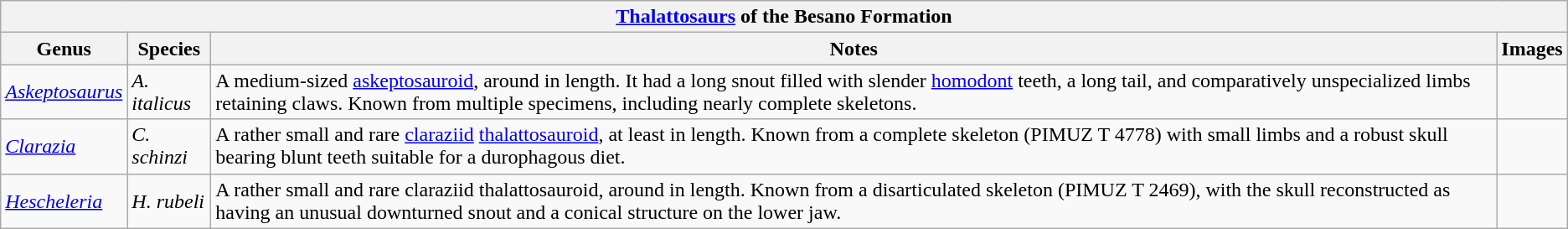<table class="wikitable" align="center">
<tr>
<th colspan="4" align="center"><strong><a href='#'>Thalattosaurs</a> of the Besano Formation</strong></th>
</tr>
<tr>
<th>Genus</th>
<th>Species</th>
<th>Notes</th>
<th>Images</th>
</tr>
<tr>
<td><em><a href='#'>Askeptosaurus</a></em></td>
<td><em>A. italicus</em></td>
<td>A medium-sized <a href='#'>askeptosauroid</a>, around  in length.<em></em> It had a long snout filled with slender <a href='#'>homodont</a> teeth, a long tail, and comparatively unspecialized limbs retaining claws. Known from multiple specimens, including nearly complete skeletons.<em></em></td>
<td></td>
</tr>
<tr>
<td><em><a href='#'>Clarazia</a></em></td>
<td><em>C. schinzi</em></td>
<td>A rather small and rare <a href='#'>claraziid</a> <a href='#'>thalattosauroid</a>, at least  in length. Known from a complete skeleton (PIMUZ T 4778) with small limbs and a robust skull bearing blunt teeth suitable for a durophagous diet.<em></em></td>
<td></td>
</tr>
<tr>
<td><em><a href='#'>Hescheleria</a></em></td>
<td><em>H. rubeli</em></td>
<td>A rather small and rare claraziid thalattosauroid, around  in length. Known from a disarticulated skeleton (PIMUZ T 2469), with the skull reconstructed as having an unusual downturned snout and a conical structure on the lower jaw.<em></em></td>
<td></td>
</tr>
</table>
